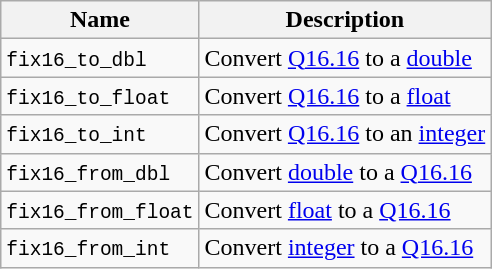<table class="wikitable">
<tr>
<th>Name</th>
<th>Description</th>
</tr>
<tr>
<td><code>fix16_to_dbl</code></td>
<td>Convert <a href='#'>Q16.16</a> to a <a href='#'>double</a></td>
</tr>
<tr>
<td><code>fix16_to_float</code></td>
<td>Convert <a href='#'>Q16.16</a> to a <a href='#'>float</a></td>
</tr>
<tr>
<td><code>fix16_to_int</code></td>
<td>Convert <a href='#'>Q16.16</a> to an <a href='#'>integer</a></td>
</tr>
<tr>
<td><code>fix16_from_dbl</code></td>
<td>Convert <a href='#'>double</a> to a <a href='#'>Q16.16</a></td>
</tr>
<tr>
<td><code>fix16_from_float</code></td>
<td>Convert <a href='#'>float</a> to a <a href='#'>Q16.16</a></td>
</tr>
<tr>
<td><code>fix16_from_int</code></td>
<td>Convert <a href='#'>integer</a> to a <a href='#'>Q16.16</a></td>
</tr>
</table>
